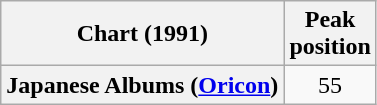<table class="wikitable plainrowheaders" style="text-align:center;" border="1">
<tr>
<th scope="col">Chart (1991)</th>
<th scope="col">Peak<br>position</th>
</tr>
<tr>
<th scope="row">Japanese Albums (<a href='#'>Oricon</a>)</th>
<td>55</td>
</tr>
</table>
